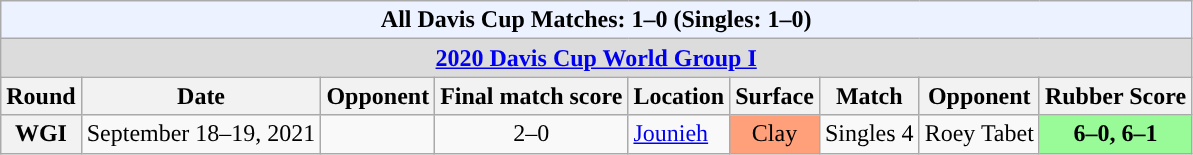<table class="wikitable style=font-size:97%">
<tr>
<th colspan="9" style="width:555px; background:#ecf2ff;"><strong>All Davis Cup Matches: 1–0 (Singles: 1–0)</strong></th>
</tr>
<tr bgcolor=Gainsboro style="text-align:center;">
<td colspan=9><strong><a href='#'>2020 Davis Cup World Group I</a></strong></td>
</tr>
<tr>
<th>Round</th>
<th>Date</th>
<th>Opponent</th>
<th>Final match score</th>
<th>Location</th>
<th>Surface</th>
<th>Match</th>
<th>Opponent</th>
<th>Rubber Score</th>
</tr>
<tr>
<th rowspan=1>WGI</th>
<td rowspan=1>September 18–19, 2021</td>
<td rowspan=1></td>
<td rowspan=1 style="text-align:center;">2–0</td>
<td rowspan=1><a href='#'>Jounieh</a></td>
<td rowspan=1 style="text-align:center; background:#FFA07A;">Clay</td>
<td>Singles 4</td>
<td>Roey Tabet</td>
<td style="text-align:center; background:#98FB98;"><strong>6–0, 6–1</strong></td>
</tr>
</table>
